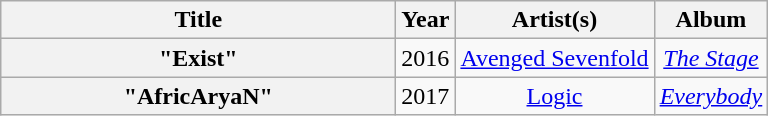<table class="wikitable plainrowheaders" style="text-align:center;">
<tr>
<th scope="col" style="width:16em;">Title</th>
<th scope="col">Year</th>
<th scope="col">Artist(s)</th>
<th scope="col">Album</th>
</tr>
<tr>
<th scope="row">"Exist"</th>
<td>2016</td>
<td><a href='#'>Avenged Sevenfold</a></td>
<td><em><a href='#'>The Stage</a></em></td>
</tr>
<tr>
<th scope="row">"AfricAryaN"</th>
<td>2017</td>
<td><a href='#'>Logic</a></td>
<td><em><a href='#'>Everybody</a></em></td>
</tr>
</table>
